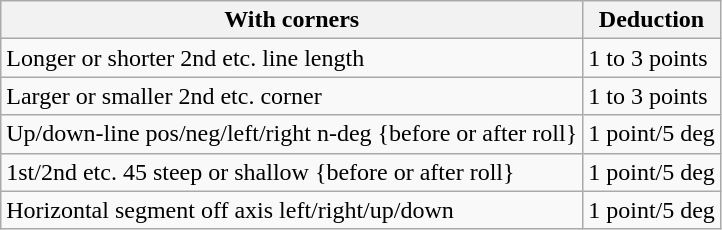<table class="wikitable">
<tr>
<th>With corners</th>
<th>Deduction</th>
</tr>
<tr>
<td>Longer or shorter 2nd etc. line length</td>
<td>1 to 3 points</td>
</tr>
<tr>
<td>Larger or smaller 2nd etc. corner</td>
<td>1 to 3 points</td>
</tr>
<tr>
<td>Up/down-line pos/neg/left/right n-deg {before or after roll}</td>
<td>1 point/5 deg</td>
</tr>
<tr>
<td>1st/2nd etc. 45 steep or shallow {before or after roll}</td>
<td>1 point/5 deg</td>
</tr>
<tr>
<td>Horizontal segment off axis left/right/up/down</td>
<td>1 point/5 deg</td>
</tr>
</table>
